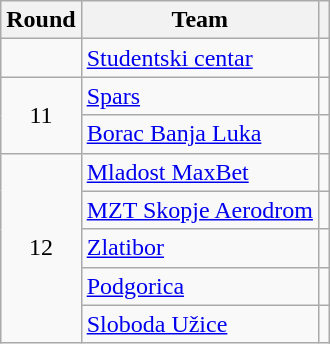<table class="wikitable">
<tr>
<th>Round</th>
<th>Team</th>
<th></th>
</tr>
<tr>
<td></td>
<td> <a href='#'>Studentski centar</a></td>
<td></td>
</tr>
<tr>
<td rowspan=2 style="text-align:center;">11</td>
<td> <a href='#'>Spars</a></td>
<td></td>
</tr>
<tr>
<td> <a href='#'>Borac Banja Luka</a></td>
<td></td>
</tr>
<tr>
<td rowspan=5 style="text-align:center;">12</td>
<td> <a href='#'>Mladost MaxBet</a></td>
<td></td>
</tr>
<tr>
<td> <a href='#'>MZT Skopje Aerodrom</a></td>
<td></td>
</tr>
<tr>
<td> <a href='#'>Zlatibor</a></td>
<td></td>
</tr>
<tr>
<td> <a href='#'>Podgorica</a></td>
<td></td>
</tr>
<tr>
<td> <a href='#'>Sloboda Užice</a></td>
<td></td>
</tr>
</table>
